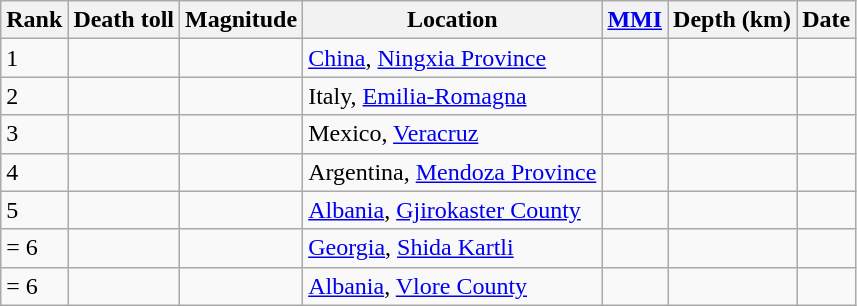<table class="sortable wikitable" style="font-size:100%;">
<tr>
<th>Rank</th>
<th>Death toll</th>
<th>Magnitude</th>
<th>Location</th>
<th><a href='#'>MMI</a></th>
<th>Depth (km)</th>
<th>Date</th>
</tr>
<tr>
<td>1</td>
<td></td>
<td></td>
<td><a href='#'>China</a>, <a href='#'>Ningxia Province</a></td>
<td></td>
<td></td>
<td></td>
</tr>
<tr>
<td>2</td>
<td></td>
<td></td>
<td>Italy, <a href='#'>Emilia-Romagna</a></td>
<td></td>
<td></td>
<td></td>
</tr>
<tr>
<td>3</td>
<td></td>
<td></td>
<td>Mexico, <a href='#'>Veracruz</a></td>
<td></td>
<td></td>
<td></td>
</tr>
<tr>
<td>4</td>
<td></td>
<td></td>
<td>Argentina, <a href='#'>Mendoza Province</a></td>
<td></td>
<td></td>
<td></td>
</tr>
<tr>
<td>5</td>
<td></td>
<td></td>
<td><a href='#'>Albania</a>, <a href='#'>Gjirokaster County</a></td>
<td></td>
<td></td>
<td></td>
</tr>
<tr>
<td>= 6</td>
<td></td>
<td></td>
<td><a href='#'>Georgia</a>, <a href='#'>Shida Kartli</a></td>
<td></td>
<td></td>
<td></td>
</tr>
<tr>
<td>= 6</td>
<td></td>
<td></td>
<td><a href='#'>Albania</a>, <a href='#'>Vlore County</a></td>
<td></td>
<td></td>
<td></td>
</tr>
</table>
